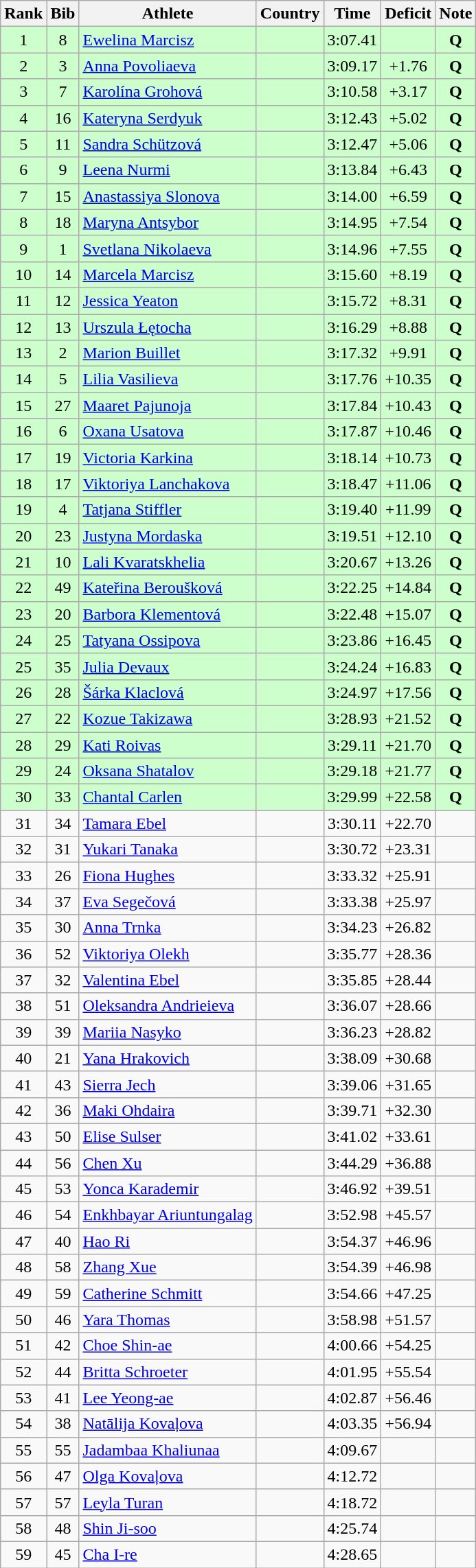<table class="wikitable sortable" style="text-align:center">
<tr>
<th>Rank</th>
<th>Bib</th>
<th>Athlete</th>
<th>Country</th>
<th>Time</th>
<th>Deficit</th>
<th>Note</th>
</tr>
<tr bgcolor=ccffcc>
<td>1</td>
<td>8</td>
<td align=left><a href='#'>Ewelina Marcisz</a></td>
<td align=left></td>
<td>3:07.41</td>
<td></td>
<td><strong>Q</strong></td>
</tr>
<tr bgcolor=ccffcc>
<td>2</td>
<td>3</td>
<td align=left><a href='#'>Anna Povoliaeva</a></td>
<td align=left></td>
<td>3:09.17</td>
<td>+1.76</td>
<td><strong>Q</strong></td>
</tr>
<tr bgcolor=ccffcc>
<td>3</td>
<td>7</td>
<td align=left><a href='#'>Karolína Grohová</a></td>
<td align=left></td>
<td>3:10.58</td>
<td>+3.17</td>
<td><strong>Q</strong></td>
</tr>
<tr bgcolor=ccffcc>
<td>4</td>
<td>16</td>
<td align=left><a href='#'>Kateryna Serdyuk</a></td>
<td align=left></td>
<td>3:12.43</td>
<td>+5.02</td>
<td><strong>Q</strong></td>
</tr>
<tr bgcolor=ccffcc>
<td>5</td>
<td>11</td>
<td align=left><a href='#'>Sandra Schützová</a></td>
<td align=left></td>
<td>3:12.47</td>
<td>+5.06</td>
<td><strong>Q</strong></td>
</tr>
<tr bgcolor=ccffcc>
<td>6</td>
<td>9</td>
<td align=left><a href='#'>Leena Nurmi</a></td>
<td align=left></td>
<td>3:13.84</td>
<td>+6.43</td>
<td><strong>Q</strong></td>
</tr>
<tr bgcolor=ccffcc>
<td>7</td>
<td>15</td>
<td align=left><a href='#'>Anastassiya Slonova</a></td>
<td align=left></td>
<td>3:14.00</td>
<td>+6.59</td>
<td><strong>Q</strong></td>
</tr>
<tr bgcolor=ccffcc>
<td>8</td>
<td>18</td>
<td align=left><a href='#'>Maryna Antsybor</a></td>
<td align=left></td>
<td>3:14.95</td>
<td>+7.54</td>
<td><strong>Q</strong></td>
</tr>
<tr bgcolor=ccffcc>
<td>9</td>
<td>1</td>
<td align=left><a href='#'>Svetlana Nikolaeva</a></td>
<td align=left></td>
<td>3:14.96</td>
<td>+7.55</td>
<td><strong>Q</strong></td>
</tr>
<tr bgcolor=ccffcc>
<td>10</td>
<td>14</td>
<td align=left><a href='#'>Marcela Marcisz</a></td>
<td align=left></td>
<td>3:15.60</td>
<td>+8.19</td>
<td><strong>Q</strong></td>
</tr>
<tr bgcolor=ccffcc>
<td>11</td>
<td>12</td>
<td align=left><a href='#'>Jessica Yeaton</a></td>
<td align=left></td>
<td>3:15.72</td>
<td>+8.31</td>
<td><strong>Q</strong></td>
</tr>
<tr bgcolor=ccffcc>
<td>12</td>
<td>13</td>
<td align=left><a href='#'>Urszula Łętocha</a></td>
<td align=left></td>
<td>3:16.29</td>
<td>+8.88</td>
<td><strong>Q</strong></td>
</tr>
<tr bgcolor=ccffcc>
<td>13</td>
<td>2</td>
<td align=left><a href='#'>Marion Buillet</a></td>
<td align=left></td>
<td>3:17.32</td>
<td>+9.91</td>
<td><strong>Q</strong></td>
</tr>
<tr bgcolor=ccffcc>
<td>14</td>
<td>5</td>
<td align=left><a href='#'>Lilia Vasilieva</a></td>
<td align=left></td>
<td>3:17.76</td>
<td>+10.35</td>
<td><strong>Q</strong></td>
</tr>
<tr bgcolor=ccffcc>
<td>15</td>
<td>27</td>
<td align=left><a href='#'>Maaret Pajunoja</a></td>
<td align=left></td>
<td>3:17.84</td>
<td>+10.43</td>
<td><strong>Q</strong></td>
</tr>
<tr bgcolor=ccffcc>
<td>16</td>
<td>6</td>
<td align=left><a href='#'>Oxana Usatova</a></td>
<td align=left></td>
<td>3:17.87</td>
<td>+10.46</td>
<td><strong>Q</strong></td>
</tr>
<tr bgcolor=ccffcc>
<td>17</td>
<td>19</td>
<td align=left><a href='#'>Victoria Karkina</a></td>
<td align=left></td>
<td>3:18.14</td>
<td>+10.73</td>
<td><strong>Q</strong></td>
</tr>
<tr bgcolor=ccffcc>
<td>18</td>
<td>17</td>
<td align=left><a href='#'>Viktoriya Lanchakova</a></td>
<td align=left></td>
<td>3:18.47</td>
<td>+11.06</td>
<td><strong>Q</strong></td>
</tr>
<tr bgcolor=ccffcc>
<td>19</td>
<td>4</td>
<td align=left><a href='#'>Tatjana Stiffler</a></td>
<td align=left></td>
<td>3:19.40</td>
<td>+11.99</td>
<td><strong>Q</strong></td>
</tr>
<tr bgcolor=ccffcc>
<td>20</td>
<td>23</td>
<td align=left><a href='#'>Justyna Mordaska</a></td>
<td align=left></td>
<td>3:19.51</td>
<td>+12.10</td>
<td><strong>Q</strong></td>
</tr>
<tr bgcolor=ccffcc>
<td>21</td>
<td>10</td>
<td align=left><a href='#'>Lali Kvaratskhelia</a></td>
<td align=left></td>
<td>3:20.67</td>
<td>+13.26</td>
<td><strong>Q</strong></td>
</tr>
<tr bgcolor=ccffcc>
<td>22</td>
<td>49</td>
<td align=left><a href='#'>Kateřina Beroušková</a></td>
<td align=left></td>
<td>3:22.25</td>
<td>+14.84</td>
<td><strong>Q</strong></td>
</tr>
<tr bgcolor=ccffcc>
<td>23</td>
<td>20</td>
<td align=left><a href='#'>Barbora Klementová</a></td>
<td align=left></td>
<td>3:22.48</td>
<td>+15.07</td>
<td><strong>Q</strong></td>
</tr>
<tr bgcolor=ccffcc>
<td>24</td>
<td>25</td>
<td align=left><a href='#'>Tatyana Ossipova</a></td>
<td align=left></td>
<td>3:23.86</td>
<td>+16.45</td>
<td><strong>Q</strong></td>
</tr>
<tr bgcolor=ccffcc>
<td>25</td>
<td>35</td>
<td align=left><a href='#'>Julia Devaux</a></td>
<td align=left></td>
<td>3:24.24</td>
<td>+16.83</td>
<td><strong>Q</strong></td>
</tr>
<tr bgcolor=ccffcc>
<td>26</td>
<td>28</td>
<td align=left><a href='#'>Šárka Klaclová</a></td>
<td align=left></td>
<td>3:24.97</td>
<td>+17.56</td>
<td><strong>Q</strong></td>
</tr>
<tr bgcolor=ccffcc>
<td>27</td>
<td>22</td>
<td align=left><a href='#'>Kozue Takizawa</a></td>
<td align=left></td>
<td>3:28.93</td>
<td>+21.52</td>
<td><strong>Q</strong></td>
</tr>
<tr bgcolor=ccffcc>
<td>28</td>
<td>29</td>
<td align=left><a href='#'>Kati Roivas</a></td>
<td align=left></td>
<td>3:29.11</td>
<td>+21.70</td>
<td><strong>Q</strong></td>
</tr>
<tr bgcolor=ccffcc>
<td>29</td>
<td>24</td>
<td align=left><a href='#'>Oksana Shatalov</a></td>
<td align=left></td>
<td>3:29.18</td>
<td>+21.77</td>
<td><strong>Q</strong></td>
</tr>
<tr bgcolor=ccffcc>
<td>30</td>
<td>33</td>
<td align=left><a href='#'>Chantal Carlen</a></td>
<td align=left></td>
<td>3:29.99</td>
<td>+22.58</td>
<td><strong>Q</strong></td>
</tr>
<tr>
<td>31</td>
<td>34</td>
<td align=left><a href='#'>Tamara Ebel</a></td>
<td align=left></td>
<td>3:30.11</td>
<td>+22.70</td>
<td></td>
</tr>
<tr>
<td>32</td>
<td>31</td>
<td align=left><a href='#'>Yukari Tanaka</a></td>
<td align=left></td>
<td>3:30.72</td>
<td>+23.31</td>
<td></td>
</tr>
<tr>
<td>33</td>
<td>26</td>
<td align=left><a href='#'>Fiona Hughes</a></td>
<td align=left></td>
<td>3:33.32</td>
<td>+25.91</td>
<td></td>
</tr>
<tr>
<td>34</td>
<td>37</td>
<td align=left><a href='#'>Eva Segečová</a></td>
<td align=left></td>
<td>3:33.38</td>
<td>+25.97</td>
<td></td>
</tr>
<tr>
<td>35</td>
<td>30</td>
<td align=left><a href='#'>Anna Trnka</a></td>
<td align=left></td>
<td>3:34.23</td>
<td>+26.82</td>
<td></td>
</tr>
<tr>
<td>36</td>
<td>52</td>
<td align=left><a href='#'>Viktoriya Olekh</a></td>
<td align=left></td>
<td>3:35.77</td>
<td>+28.36</td>
<td></td>
</tr>
<tr>
<td>37</td>
<td>32</td>
<td align=left><a href='#'>Valentina Ebel</a></td>
<td align=left></td>
<td>3:35.85</td>
<td>+28.44</td>
<td></td>
</tr>
<tr>
<td>38</td>
<td>51</td>
<td align=left><a href='#'>Oleksandra Andrieieva</a></td>
<td align=left></td>
<td>3:36.07</td>
<td>+28.66</td>
<td></td>
</tr>
<tr>
<td>39</td>
<td>39</td>
<td align=left><a href='#'>Mariia Nasyko</a></td>
<td align=left></td>
<td>3:36.23</td>
<td>+28.82</td>
<td></td>
</tr>
<tr>
<td>40</td>
<td>21</td>
<td align=left><a href='#'>Yana Hrakovich</a></td>
<td align=left></td>
<td>3:38.09</td>
<td>+30.68</td>
<td></td>
</tr>
<tr>
<td>41</td>
<td>43</td>
<td align=left><a href='#'>Sierra Jech</a></td>
<td align=left></td>
<td>3:39.06</td>
<td>+31.65</td>
<td></td>
</tr>
<tr>
<td>42</td>
<td>36</td>
<td align=left><a href='#'>Maki Ohdaira</a></td>
<td align=left></td>
<td>3:39.71</td>
<td>+32.30</td>
<td></td>
</tr>
<tr>
<td>43</td>
<td>50</td>
<td align=left><a href='#'>Elise Sulser</a></td>
<td align=left></td>
<td>3:41.02</td>
<td>+33.61</td>
<td></td>
</tr>
<tr>
<td>44</td>
<td>56</td>
<td align=left><a href='#'>Chen Xu</a></td>
<td align=left></td>
<td>3:44.29</td>
<td>+36.88</td>
<td></td>
</tr>
<tr>
<td>45</td>
<td>53</td>
<td align=left><a href='#'>Yonca Karademir</a></td>
<td align=left></td>
<td>3:46.92</td>
<td>+39.51</td>
<td></td>
</tr>
<tr>
<td>46</td>
<td>54</td>
<td align=left><a href='#'>Enkhbayar Ariuntungalag</a></td>
<td align=left></td>
<td>3:52.98</td>
<td>+45.57</td>
<td></td>
</tr>
<tr>
<td>47</td>
<td>40</td>
<td align=left><a href='#'>Hao Ri</a></td>
<td align=left></td>
<td>3:54.37</td>
<td>+46.96</td>
<td></td>
</tr>
<tr>
<td>48</td>
<td>58</td>
<td align=left><a href='#'>Zhang Xue</a></td>
<td align=left></td>
<td>3:54.39</td>
<td>+46.98</td>
<td></td>
</tr>
<tr>
<td>49</td>
<td>59</td>
<td align=left><a href='#'>Catherine Schmitt</a></td>
<td align=left></td>
<td>3:54.66</td>
<td>+47.25</td>
<td></td>
</tr>
<tr>
<td>50</td>
<td>46</td>
<td align=left><a href='#'>Yara Thomas</a></td>
<td align=left></td>
<td>3:58.98</td>
<td>+51.57</td>
<td></td>
</tr>
<tr>
<td>51</td>
<td>42</td>
<td align=left><a href='#'>Choe Shin-ae</a></td>
<td align=left></td>
<td>4:00.66</td>
<td>+54.25</td>
<td></td>
</tr>
<tr>
<td>52</td>
<td>44</td>
<td align=left><a href='#'>Britta Schroeter</a></td>
<td align=left></td>
<td>4:01.95</td>
<td>+55.54</td>
<td></td>
</tr>
<tr>
<td>53</td>
<td>41</td>
<td align=left><a href='#'>Lee Yeong-ae</a></td>
<td align=left></td>
<td>4:02.87</td>
<td>+56.46</td>
<td></td>
</tr>
<tr>
<td>54</td>
<td>38</td>
<td align=left><a href='#'>Natālija Kovaļova</a></td>
<td align=left></td>
<td>4:03.35</td>
<td>+56.94</td>
<td></td>
</tr>
<tr>
<td>55</td>
<td>55</td>
<td align=left><a href='#'>Jadambaa Khaliunaa</a></td>
<td align=left></td>
<td>4:09.67</td>
<td></td>
<td></td>
</tr>
<tr>
<td>56</td>
<td>47</td>
<td align=left><a href='#'>Olga Kovaļova</a></td>
<td align=left></td>
<td>4:12.72</td>
<td></td>
<td></td>
</tr>
<tr>
<td>57</td>
<td>57</td>
<td align=left><a href='#'>Leyla Turan</a></td>
<td align=left></td>
<td>4:18.72</td>
<td></td>
<td></td>
</tr>
<tr>
<td>58</td>
<td>48</td>
<td align=left><a href='#'>Shin Ji-soo</a></td>
<td align=left></td>
<td>4:25.74</td>
<td></td>
<td></td>
</tr>
<tr>
<td>59</td>
<td>45</td>
<td align=left><a href='#'>Cha I-re</a></td>
<td align=left></td>
<td>4:28.65</td>
<td></td>
<td></td>
</tr>
</table>
